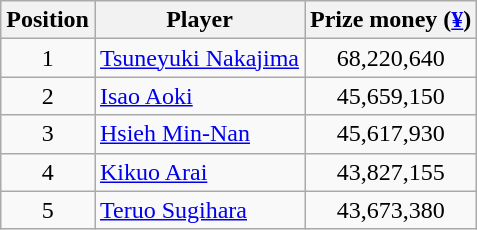<table class="wikitable">
<tr>
<th>Position</th>
<th>Player</th>
<th>Prize money (<a href='#'>¥</a>)</th>
</tr>
<tr>
<td align=center>1</td>
<td> <a href='#'>Tsuneyuki Nakajima</a></td>
<td align=center>68,220,640</td>
</tr>
<tr>
<td align=center>2</td>
<td> <a href='#'>Isao Aoki</a></td>
<td align=center>45,659,150</td>
</tr>
<tr>
<td align=center>3</td>
<td> <a href='#'>Hsieh Min-Nan</a></td>
<td align=center>45,617,930</td>
</tr>
<tr>
<td align=center>4</td>
<td> <a href='#'>Kikuo Arai</a></td>
<td align=center>43,827,155</td>
</tr>
<tr>
<td align=center>5</td>
<td> <a href='#'>Teruo Sugihara</a></td>
<td align=center>43,673,380</td>
</tr>
</table>
